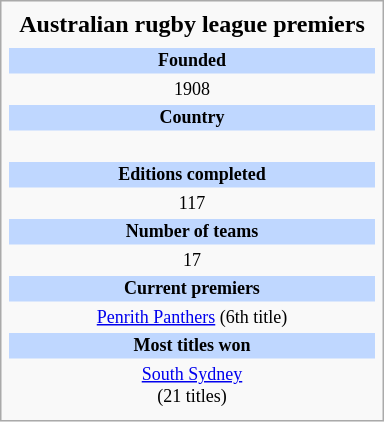<table class="infobox football" style="width: 16em; text-align: center;">
<tr>
<th style="font-size: 16px;">Australian rugby league premiers</th>
</tr>
<tr>
<td style="font-size: 22px;"></td>
</tr>
<tr>
<td style="font-size: 12px; background: #BFD7FF;"><strong>Founded</strong></td>
</tr>
<tr>
<td style="font-size: 12px;">1908</td>
</tr>
<tr>
<td style="font-size: 12px; background: #BFD7FF;"><strong>Country</strong></td>
</tr>
<tr>
<td style="font-size: 12px;"><br></td>
</tr>
<tr>
<td style="font-size: 12px; background: #BFD7FF;"><strong>Editions completed</strong></td>
</tr>
<tr>
<td style="font-size: 12px;">117</td>
</tr>
<tr>
<td style="font-size: 12px; background: #BFD7FF;"><strong>Number of teams</strong></td>
</tr>
<tr>
<td style="font-size: 12px;">17</td>
</tr>
<tr>
<td style="font-size: 12px; background: #BFD7FF;"><strong>Current premiers</strong></td>
</tr>
<tr>
<td style="font-size: 12px;"> <a href='#'>Penrith Panthers</a> (6th title)</td>
</tr>
<tr>
<td style="font-size: 12px; background: #BFD7FF;"><strong>Most titles won</strong></td>
</tr>
<tr>
<td style="font-size: 12px;"> <a href='#'>South Sydney</a><br>(21 titles)</td>
</tr>
<tr>
</tr>
</table>
